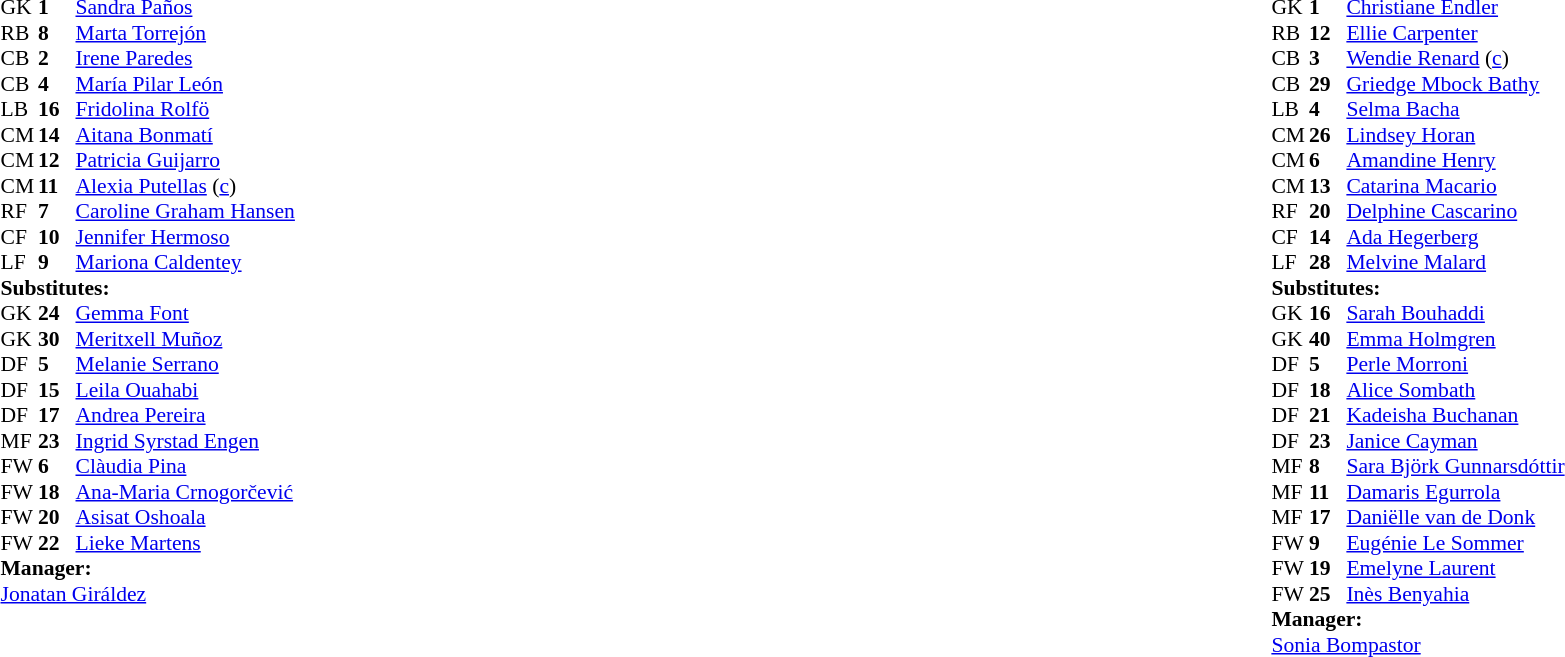<table width="100%">
<tr>
<td valign="top" width="40%"><br><table style="font-size:90%" cellspacing="0" cellpadding="0">
<tr>
<th width=25></th>
<th width=25></th>
</tr>
<tr>
<td>GK</td>
<td><strong>1</strong></td>
<td> <a href='#'>Sandra Paños</a></td>
</tr>
<tr>
<td>RB</td>
<td><strong>8</strong></td>
<td> <a href='#'>Marta Torrejón</a></td>
<td></td>
<td></td>
</tr>
<tr>
<td>CB</td>
<td><strong>2</strong></td>
<td> <a href='#'>Irene Paredes</a></td>
<td></td>
</tr>
<tr>
<td>CB</td>
<td><strong>4</strong></td>
<td> <a href='#'>María Pilar León</a></td>
<td></td>
</tr>
<tr>
<td>LB</td>
<td><strong>16</strong></td>
<td> <a href='#'>Fridolina Rolfö</a></td>
<td></td>
<td></td>
</tr>
<tr>
<td>CM</td>
<td><strong>14</strong></td>
<td> <a href='#'>Aitana Bonmatí</a></td>
</tr>
<tr>
<td>CM</td>
<td><strong>12</strong></td>
<td> <a href='#'>Patricia Guijarro</a></td>
</tr>
<tr>
<td>CM</td>
<td><strong>11</strong></td>
<td> <a href='#'>Alexia Putellas</a> (<a href='#'>c</a>)</td>
</tr>
<tr>
<td>RF</td>
<td><strong>7</strong></td>
<td> <a href='#'>Caroline Graham Hansen</a></td>
</tr>
<tr>
<td>CF</td>
<td><strong>10</strong></td>
<td> <a href='#'>Jennifer Hermoso</a></td>
<td></td>
<td></td>
</tr>
<tr>
<td>LF</td>
<td><strong>9</strong></td>
<td> <a href='#'>Mariona Caldentey</a></td>
<td></td>
<td></td>
</tr>
<tr>
<td colspan=3><strong>Substitutes:</strong></td>
</tr>
<tr>
<td>GK</td>
<td><strong>24</strong></td>
<td> <a href='#'>Gemma Font</a></td>
</tr>
<tr>
<td>GK</td>
<td><strong>30</strong></td>
<td> <a href='#'>Meritxell Muñoz</a></td>
</tr>
<tr>
<td>DF</td>
<td><strong>5</strong></td>
<td> <a href='#'>Melanie Serrano</a></td>
</tr>
<tr>
<td>DF</td>
<td><strong>15</strong></td>
<td> <a href='#'>Leila Ouahabi</a></td>
</tr>
<tr>
<td>DF</td>
<td><strong>17</strong></td>
<td> <a href='#'>Andrea Pereira</a></td>
</tr>
<tr>
<td>MF</td>
<td><strong>23</strong></td>
<td> <a href='#'>Ingrid Syrstad Engen</a></td>
</tr>
<tr>
<td>FW</td>
<td><strong>6</strong></td>
<td> <a href='#'>Clàudia Pina</a></td>
<td></td>
<td></td>
</tr>
<tr>
<td>FW</td>
<td><strong>18</strong></td>
<td> <a href='#'>Ana-Maria Crnogorčević</a></td>
<td></td>
<td></td>
</tr>
<tr>
<td>FW</td>
<td><strong>20</strong></td>
<td> <a href='#'>Asisat Oshoala</a></td>
<td></td>
<td></td>
</tr>
<tr>
<td>FW</td>
<td><strong>22</strong></td>
<td> <a href='#'>Lieke Martens</a></td>
<td></td>
<td></td>
</tr>
<tr>
<td colspan=3><strong>Manager:</strong></td>
</tr>
<tr>
<td colspan=3> <a href='#'>Jonatan Giráldez</a></td>
<td></td>
</tr>
</table>
</td>
<td valign="top"></td>
<td valign="top" width="50%"><br><table style="font-size:90%; margin:auto" cellspacing="0" cellpadding="0">
<tr>
<th width=25></th>
<th width=25></th>
</tr>
<tr>
<td>GK</td>
<td><strong>1</strong></td>
<td> <a href='#'>Christiane Endler</a></td>
</tr>
<tr>
<td>RB</td>
<td><strong>12</strong></td>
<td> <a href='#'>Ellie Carpenter</a></td>
<td></td>
<td></td>
</tr>
<tr>
<td>CB</td>
<td><strong>3</strong></td>
<td> <a href='#'>Wendie Renard</a> (<a href='#'>c</a>)</td>
</tr>
<tr>
<td>CB</td>
<td><strong>29</strong></td>
<td> <a href='#'>Griedge Mbock Bathy</a></td>
<td></td>
<td></td>
</tr>
<tr>
<td>LB</td>
<td><strong>4</strong></td>
<td> <a href='#'>Selma Bacha</a></td>
</tr>
<tr>
<td>CM</td>
<td><strong>26</strong></td>
<td> <a href='#'>Lindsey Horan</a></td>
</tr>
<tr>
<td>CM</td>
<td><strong>6</strong></td>
<td> <a href='#'>Amandine Henry</a></td>
</tr>
<tr>
<td>CM</td>
<td><strong>13</strong></td>
<td> <a href='#'>Catarina Macario</a></td>
<td></td>
</tr>
<tr>
<td>RF</td>
<td><strong>20</strong></td>
<td> <a href='#'>Delphine Cascarino</a></td>
<td></td>
<td></td>
</tr>
<tr>
<td>CF</td>
<td><strong>14</strong></td>
<td> <a href='#'>Ada Hegerberg</a></td>
<td></td>
</tr>
<tr>
<td>LF</td>
<td><strong>28</strong></td>
<td> <a href='#'>Melvine Malard</a></td>
<td></td>
<td></td>
</tr>
<tr>
<td colspan=3><strong>Substitutes:</strong></td>
</tr>
<tr>
<td>GK</td>
<td><strong>16</strong></td>
<td> <a href='#'>Sarah Bouhaddi</a></td>
</tr>
<tr>
<td>GK</td>
<td><strong>40</strong></td>
<td> <a href='#'>Emma Holmgren</a></td>
</tr>
<tr>
<td>DF</td>
<td><strong>5</strong></td>
<td> <a href='#'>Perle Morroni</a></td>
<td></td>
<td></td>
</tr>
<tr>
<td>DF</td>
<td><strong>18</strong></td>
<td> <a href='#'>Alice Sombath</a></td>
</tr>
<tr>
<td>DF</td>
<td><strong>21</strong></td>
<td> <a href='#'>Kadeisha Buchanan</a></td>
<td></td>
<td></td>
</tr>
<tr>
<td>DF</td>
<td><strong>23</strong></td>
<td> <a href='#'>Janice Cayman</a></td>
<td></td>
<td></td>
</tr>
<tr>
<td>MF</td>
<td><strong>8</strong></td>
<td> <a href='#'>Sara Björk Gunnarsdóttir</a></td>
</tr>
<tr>
<td>MF</td>
<td><strong>11</strong></td>
<td> <a href='#'>Damaris Egurrola</a></td>
</tr>
<tr>
<td>MF</td>
<td><strong>17</strong></td>
<td> <a href='#'>Daniëlle van de Donk</a></td>
</tr>
<tr>
<td>FW</td>
<td><strong>9</strong></td>
<td> <a href='#'>Eugénie Le Sommer</a></td>
<td></td>
<td></td>
</tr>
<tr>
<td>FW</td>
<td><strong>19</strong></td>
<td> <a href='#'>Emelyne Laurent</a></td>
</tr>
<tr>
<td>FW</td>
<td><strong>25</strong></td>
<td> <a href='#'>Inès Benyahia</a></td>
</tr>
<tr>
<td colspan=3><strong>Manager:</strong></td>
</tr>
<tr>
<td colspan=3> <a href='#'>Sonia Bompastor</a></td>
</tr>
</table>
</td>
</tr>
</table>
